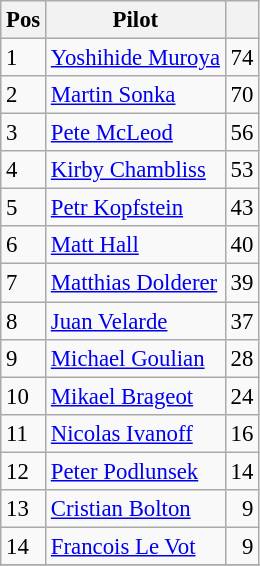<table class="wikitable" style="font-size: 95%;">
<tr>
<th>Pos</th>
<th>Pilot</th>
<th></th>
</tr>
<tr>
<td>1</td>
<td> <a href='#'>Yoshihide Muroya</a></td>
<td style="text-align: right;">74</td>
</tr>
<tr>
<td>2</td>
<td> <a href='#'>Martin Sonka</a></td>
<td style="text-align: right;">70</td>
</tr>
<tr>
<td>3</td>
<td> <a href='#'>Pete McLeod</a></td>
<td style="text-align: right;">56</td>
</tr>
<tr>
<td>4</td>
<td> <a href='#'>Kirby Chambliss</a></td>
<td style="text-align: right;">53</td>
</tr>
<tr>
<td>5</td>
<td> <a href='#'>Petr Kopfstein</a></td>
<td style="text-align: right;">43</td>
</tr>
<tr>
<td>6</td>
<td> <a href='#'>Matt Hall</a></td>
<td style="text-align: right;">40</td>
</tr>
<tr>
<td>7</td>
<td> <a href='#'>Matthias Dolderer</a></td>
<td style="text-align: right;">39</td>
</tr>
<tr>
<td>8</td>
<td> <a href='#'>Juan Velarde</a></td>
<td style="text-align: right;">37</td>
</tr>
<tr>
<td>9</td>
<td> <a href='#'>Michael Goulian</a></td>
<td style="text-align: right;">28</td>
</tr>
<tr>
<td>10</td>
<td> <a href='#'>Mikael Brageot</a></td>
<td style="text-align: right;">24</td>
</tr>
<tr>
<td>11</td>
<td> <a href='#'>Nicolas Ivanoff</a></td>
<td style="text-align: right;">16</td>
</tr>
<tr>
<td>12</td>
<td> <a href='#'>Peter Podlunsek</a></td>
<td style="text-align: right;">14</td>
</tr>
<tr>
<td>13</td>
<td> <a href='#'>Cristian Bolton</a></td>
<td style="text-align: right;">9</td>
</tr>
<tr>
<td>14</td>
<td> <a href='#'>Francois Le Vot</a></td>
<td style="text-align: right;">9</td>
</tr>
<tr>
</tr>
</table>
